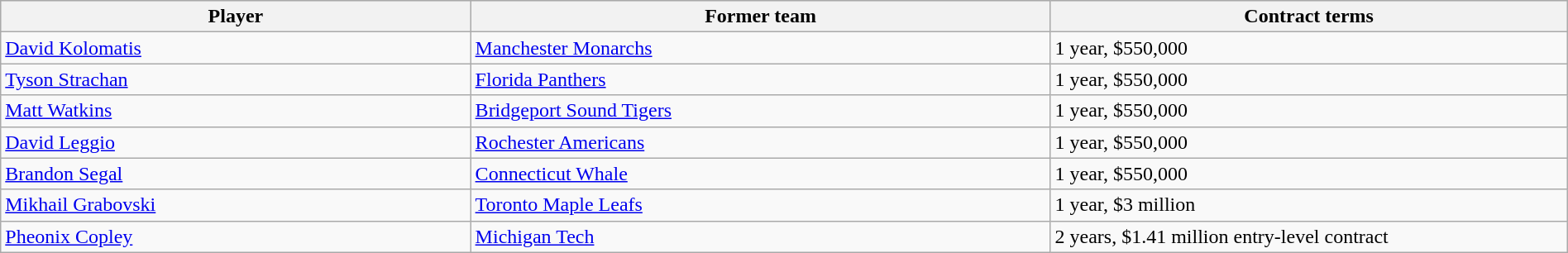<table class="wikitable" style="width:100%;">
<tr style="text-align:center; background:#ddd;">
<th style="width:30%;">Player</th>
<th style="width:37%;">Former team</th>
<th style="width:33%;">Contract terms</th>
</tr>
<tr>
<td><a href='#'>David Kolomatis</a></td>
<td><a href='#'>Manchester Monarchs</a></td>
<td>1 year, $550,000</td>
</tr>
<tr>
<td><a href='#'>Tyson Strachan</a></td>
<td><a href='#'>Florida Panthers</a></td>
<td>1 year, $550,000</td>
</tr>
<tr>
<td><a href='#'>Matt Watkins</a></td>
<td><a href='#'>Bridgeport Sound Tigers</a></td>
<td>1 year, $550,000</td>
</tr>
<tr>
<td><a href='#'>David Leggio</a></td>
<td><a href='#'>Rochester Americans</a></td>
<td>1 year, $550,000</td>
</tr>
<tr>
<td><a href='#'>Brandon Segal</a></td>
<td><a href='#'>Connecticut Whale</a></td>
<td>1 year, $550,000</td>
</tr>
<tr>
<td><a href='#'>Mikhail Grabovski</a></td>
<td><a href='#'>Toronto Maple Leafs</a></td>
<td>1 year, $3 million</td>
</tr>
<tr>
<td><a href='#'>Pheonix Copley</a></td>
<td><a href='#'>Michigan Tech</a></td>
<td>2 years, $1.41 million entry-level contract</td>
</tr>
</table>
